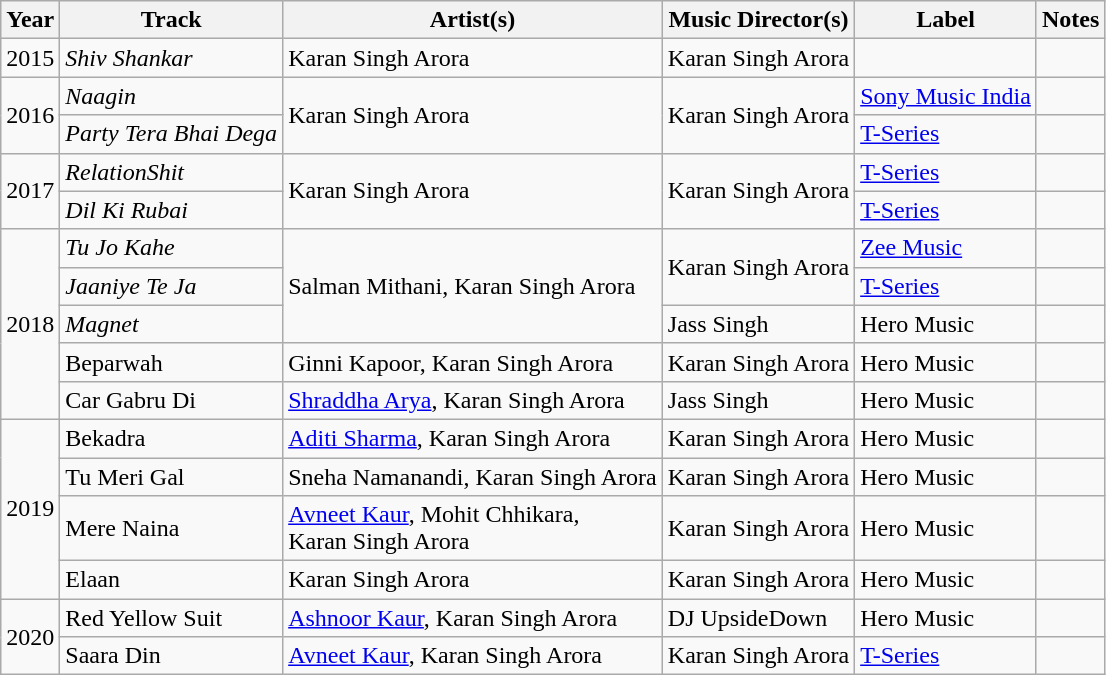<table class="wikitable">
<tr>
<th>Year</th>
<th>Track</th>
<th>Artist(s)</th>
<th>Music Director(s)</th>
<th>Label</th>
<th>Notes</th>
</tr>
<tr>
<td>2015</td>
<td><em>Shiv Shankar</em></td>
<td>Karan Singh Arora</td>
<td>Karan Singh Arora</td>
<td></td>
<td></td>
</tr>
<tr>
<td rowspan="2">2016</td>
<td><em>Naagin</em></td>
<td rowspan="2">Karan Singh Arora</td>
<td rowspan="2">Karan Singh Arora</td>
<td><a href='#'>Sony Music India</a></td>
<td></td>
</tr>
<tr>
<td><em>Party Tera Bhai Dega</em></td>
<td><a href='#'>T-Series</a></td>
<td></td>
</tr>
<tr>
<td rowspan="2">2017</td>
<td><em>RelationShit</em></td>
<td rowspan="2">Karan Singh Arora</td>
<td rowspan="2">Karan Singh Arora</td>
<td><a href='#'>T-Series</a></td>
<td></td>
</tr>
<tr>
<td><em>Dil Ki Rubai</em></td>
<td><a href='#'>T-Series</a></td>
<td></td>
</tr>
<tr>
<td rowspan="5">2018</td>
<td><em>Tu Jo Kahe</em></td>
<td rowspan="3">Salman Mithani, Karan Singh Arora</td>
<td rowspan="2">Karan Singh Arora</td>
<td><a href='#'>Zee Music</a></td>
<td></td>
</tr>
<tr>
<td><em>Jaaniye Te Ja</em></td>
<td><a href='#'>T-Series</a></td>
<td></td>
</tr>
<tr>
<td><em>Magnet</em></td>
<td>Jass Singh</td>
<td>Hero Music</td>
<td></td>
</tr>
<tr>
<td>Beparwah</td>
<td>Ginni Kapoor, Karan Singh Arora</td>
<td>Karan Singh Arora</td>
<td>Hero Music</td>
<td></td>
</tr>
<tr>
<td>Car Gabru Di</td>
<td><a href='#'>Shraddha Arya</a>, Karan Singh Arora</td>
<td>Jass Singh</td>
<td>Hero Music</td>
<td></td>
</tr>
<tr>
<td rowspan="4">2019</td>
<td>Bekadra</td>
<td><a href='#'>Aditi Sharma</a>, Karan Singh Arora</td>
<td>Karan Singh Arora</td>
<td>Hero Music</td>
<td></td>
</tr>
<tr>
<td>Tu Meri Gal</td>
<td>Sneha Namanandi, Karan Singh Arora</td>
<td>Karan Singh Arora</td>
<td>Hero Music</td>
<td></td>
</tr>
<tr>
<td>Mere Naina</td>
<td><a href='#'>Avneet Kaur</a>, Mohit Chhikara,<br>Karan Singh Arora</td>
<td>Karan Singh Arora</td>
<td>Hero Music</td>
<td></td>
</tr>
<tr>
<td>Elaan</td>
<td>Karan Singh Arora</td>
<td>Karan Singh Arora</td>
<td>Hero Music</td>
<td></td>
</tr>
<tr>
<td rowspan="2">2020</td>
<td>Red Yellow Suit</td>
<td><a href='#'>Ashnoor Kaur</a>, Karan Singh Arora</td>
<td>DJ UpsideDown</td>
<td>Hero Music</td>
<td></td>
</tr>
<tr>
<td>Saara Din</td>
<td><a href='#'>Avneet Kaur</a>, Karan Singh Arora</td>
<td>Karan Singh Arora</td>
<td><a href='#'>T-Series</a></td>
<td></td>
</tr>
</table>
